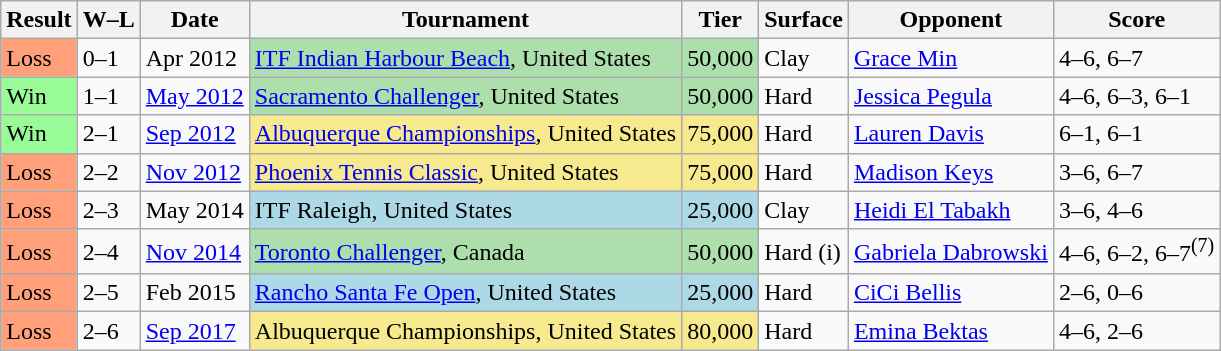<table class="sortable wikitable">
<tr>
<th>Result</th>
<th class="unsortable">W–L</th>
<th>Date</th>
<th>Tournament</th>
<th>Tier</th>
<th>Surface</th>
<th>Opponent</th>
<th class="unsortable">Score</th>
</tr>
<tr>
<td style="background:#ffa07a;">Loss</td>
<td>0–1</td>
<td>Apr 2012</td>
<td bgcolor=#ADDFAD><a href='#'>ITF Indian Harbour Beach</a>, United States</td>
<td bgcolor=#ADDFAD>50,000</td>
<td>Clay</td>
<td> <a href='#'>Grace Min</a></td>
<td>4–6, 6–7</td>
</tr>
<tr>
<td style="background:#98fb98;">Win</td>
<td>1–1</td>
<td><a href='#'>May 2012</a></td>
<td bgcolor=#ADDFAD><a href='#'>Sacramento Challenger</a>, United States</td>
<td bgcolor=#ADDFAD>50,000</td>
<td>Hard</td>
<td> <a href='#'>Jessica Pegula</a></td>
<td>4–6, 6–3, 6–1</td>
</tr>
<tr>
<td style="background:#98fb98;">Win</td>
<td>2–1</td>
<td><a href='#'>Sep 2012</a></td>
<td bgcolor=#F7E98E><a href='#'>Albuquerque Championships</a>, United States</td>
<td bgcolor=#F7E98E>75,000</td>
<td>Hard</td>
<td> <a href='#'>Lauren Davis</a></td>
<td>6–1, 6–1</td>
</tr>
<tr>
<td style="background:#ffa07a;">Loss</td>
<td>2–2</td>
<td><a href='#'>Nov 2012</a></td>
<td bgcolor=#F7E98E><a href='#'>Phoenix Tennis Classic</a>, United States</td>
<td bgcolor=#F7E98E>75,000</td>
<td>Hard</td>
<td> <a href='#'>Madison Keys</a></td>
<td>3–6, 6–7</td>
</tr>
<tr>
<td style="background:#ffa07a;">Loss</td>
<td>2–3</td>
<td>May 2014</td>
<td style="background:lightblue;">ITF Raleigh, United States</td>
<td style="background:lightblue;">25,000</td>
<td>Clay</td>
<td> <a href='#'>Heidi El Tabakh</a></td>
<td>3–6, 4–6</td>
</tr>
<tr>
<td style="background:#ffa07a;">Loss</td>
<td>2–4</td>
<td><a href='#'>Nov 2014</a></td>
<td bgcolor=ADDFAD><a href='#'>Toronto Challenger</a>, Canada</td>
<td bgcolor=ADDFAD>50,000</td>
<td>Hard (i)</td>
<td> <a href='#'>Gabriela Dabrowski</a></td>
<td>4–6, 6–2, 6–7<sup>(7)</sup></td>
</tr>
<tr>
<td style="background:#ffa07a;">Loss</td>
<td>2–5</td>
<td>Feb 2015</td>
<td style="background:lightblue;"><a href='#'>Rancho Santa Fe Open</a>, United States</td>
<td style="background:lightblue;">25,000</td>
<td>Hard</td>
<td> <a href='#'>CiCi Bellis</a></td>
<td>2–6, 0–6</td>
</tr>
<tr>
<td style="background:#ffa07a;">Loss</td>
<td>2–6</td>
<td><a href='#'>Sep 2017</a></td>
<td style="background:#f7e98e;">Albuquerque Championships, United States</td>
<td style="background:#f7e98e;">80,000</td>
<td>Hard</td>
<td> <a href='#'>Emina Bektas</a></td>
<td>4–6, 2–6</td>
</tr>
</table>
